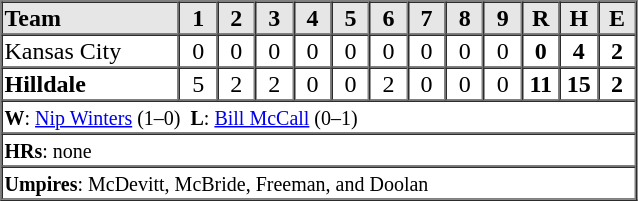<table border=1 cellspacing=0 width=425 style="margin-left:3em;">
<tr style="text-align:center; background-color:#e6e6e6;">
<th align=left width=28%>Team</th>
<th width=6%>1</th>
<th width=6%>2</th>
<th width=6%>3</th>
<th width=6%>4</th>
<th width=6%>5</th>
<th width=6%>6</th>
<th width=6%>7</th>
<th width=6%>8</th>
<th width=6%>9</th>
<th width=6%>R</th>
<th width=6%>H</th>
<th width=6%>E</th>
</tr>
<tr style="text-align:center;">
<td align=left>Kansas City</td>
<td>0</td>
<td>0</td>
<td>0</td>
<td>0</td>
<td>0</td>
<td>0</td>
<td>0</td>
<td>0</td>
<td>0</td>
<td><strong>0</strong></td>
<td><strong>4</strong></td>
<td><strong>2</strong></td>
</tr>
<tr style="text-align:center;">
<td align=left><strong>Hilldale</strong></td>
<td>5</td>
<td>2</td>
<td>2</td>
<td>0</td>
<td>0</td>
<td>2</td>
<td>0</td>
<td>0</td>
<td>0</td>
<td><strong>11</strong></td>
<td><strong>15</strong></td>
<td><strong>2</strong></td>
</tr>
<tr style="text-align:left;">
<td colspan=14><small><strong>W</strong>: <a href='#'>Nip Winters</a> (1–0)  <strong>L</strong>: <a href='#'>Bill McCall</a> (0–1) </small></td>
</tr>
<tr style="text-align:left;">
<td colspan=14><small><strong>HRs</strong>: none</small></td>
</tr>
<tr style="text-align:left;">
<td colspan=14><small><strong>Umpires</strong>: McDevitt, McBride, Freeman, and Doolan</small></td>
</tr>
<tr style="text-align:left;">
</tr>
</table>
